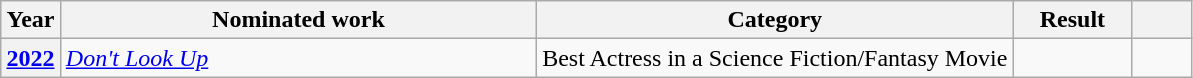<table class="wikitable plainrowheaders">
<tr>
<th scope="col" style="width:5%;">Year</th>
<th scope="col" style="width:40%;">Nominated work</th>
<th scope="col" style="width:40%;">Category</th>
<th scope="col" style="width:10%;">Result</th>
<th scope="col" style="width:5%;"></th>
</tr>
<tr>
<th scope="row" style="text-align:center;"><a href='#'>2022</a></th>
<td style="text-align:left;"><em><a href='#'>Don't Look Up</a></em></td>
<td>Best Actress in a Science Fiction/Fantasy Movie</td>
<td></td>
<td style="text-align:center;"></td>
</tr>
</table>
